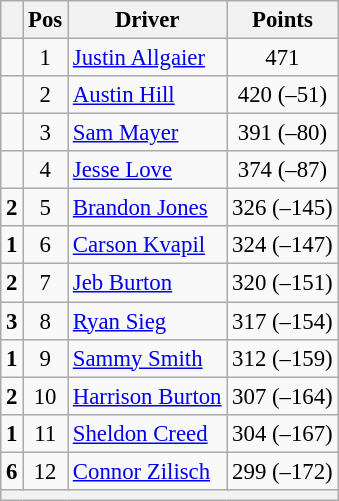<table class="wikitable" style="font-size: 95%;">
<tr>
<th></th>
<th>Pos</th>
<th>Driver</th>
<th>Points</th>
</tr>
<tr>
<td align="left"></td>
<td style="text-align:center;">1</td>
<td><a href='#'>Justin Allgaier</a></td>
<td style="text-align:center;">471</td>
</tr>
<tr>
<td align="left"></td>
<td style="text-align:center;">2</td>
<td><a href='#'>Austin Hill</a></td>
<td style="text-align:center;">420 (–51)</td>
</tr>
<tr>
<td align="left"></td>
<td style="text-align:center;">3</td>
<td><a href='#'>Sam Mayer</a></td>
<td style="text-align:center;">391 (–80)</td>
</tr>
<tr>
<td align="left"></td>
<td style="text-align:center;">4</td>
<td><a href='#'>Jesse Love</a></td>
<td style="text-align:center;">374 (–87)</td>
</tr>
<tr>
<td align="left"> <strong>2</strong></td>
<td style="text-align:center;">5</td>
<td><a href='#'>Brandon Jones</a></td>
<td style="text-align:center;">326 (–145)</td>
</tr>
<tr>
<td align="left"> <strong>1</strong></td>
<td style="text-align:center;">6</td>
<td><a href='#'>Carson Kvapil</a></td>
<td style="text-align:center;">324 (–147)</td>
</tr>
<tr>
<td align="left"> <strong>2</strong></td>
<td style="text-align:center;">7</td>
<td><a href='#'>Jeb Burton</a></td>
<td style="text-align:center;">320 (–151)</td>
</tr>
<tr>
<td align="left"> <strong>3</strong></td>
<td style="text-align:center;">8</td>
<td><a href='#'>Ryan Sieg</a></td>
<td style="text-align:center;">317 (–154)</td>
</tr>
<tr>
<td align="left"> <strong>1</strong></td>
<td style="text-align:center;">9</td>
<td><a href='#'>Sammy Smith</a></td>
<td style="text-align:center;">312 (–159)</td>
</tr>
<tr>
<td align="left"> <strong>2</strong></td>
<td style="text-align:center;">10</td>
<td><a href='#'>Harrison Burton</a></td>
<td style="text-align:center;">307 (–164)</td>
</tr>
<tr>
<td align="left"> <strong>1</strong></td>
<td style="text-align:center;">11</td>
<td><a href='#'>Sheldon Creed</a></td>
<td style="text-align:center;">304 (–167)</td>
</tr>
<tr>
<td align="left"> <strong>6</strong></td>
<td style="text-align:center;">12</td>
<td><a href='#'>Connor Zilisch</a></td>
<td style="text-align:center;">299 (–172)</td>
</tr>
<tr class="sortbottom">
<th colspan="9"></th>
</tr>
</table>
